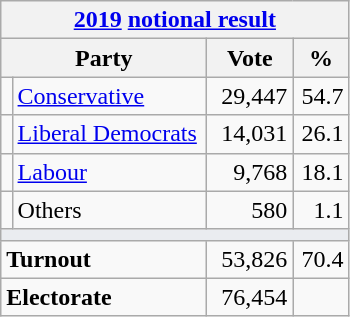<table class="wikitable">
<tr>
<th colspan="4"><a href='#'>2019</a> <a href='#'>notional result</a></th>
</tr>
<tr>
<th bgcolor="#DDDDFF" width="130px" colspan="2">Party</th>
<th bgcolor="#DDDDFF" width="50px">Vote</th>
<th bgcolor="#DDDDFF" width="30px">%</th>
</tr>
<tr>
<td></td>
<td><a href='#'>Conservative</a></td>
<td align=right>29,447</td>
<td align=right>54.7</td>
</tr>
<tr>
<td></td>
<td><a href='#'>Liberal Democrats</a></td>
<td align=right>14,031</td>
<td align=right>26.1</td>
</tr>
<tr>
<td></td>
<td><a href='#'>Labour</a></td>
<td align=right>9,768</td>
<td align=right>18.1</td>
</tr>
<tr>
<td></td>
<td>Others</td>
<td align=right>580</td>
<td align=right>1.1</td>
</tr>
<tr>
<td colspan="4" bgcolor="#EAECF0"></td>
</tr>
<tr>
<td colspan="2"><strong>Turnout</strong></td>
<td align=right>53,826</td>
<td align=right>70.4</td>
</tr>
<tr>
<td colspan="2"><strong>Electorate</strong></td>
<td align=right>76,454</td>
</tr>
</table>
